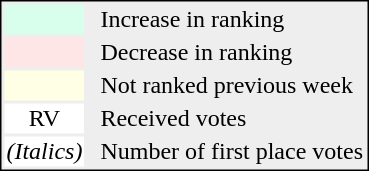<table style="border:1px solid black; float:right; background:#eeeeee;">
<tr>
<td style="background:#D8FFEB; width:20px;"></td>
<td> </td>
<td>Increase in ranking</td>
</tr>
<tr>
<td style="background:#FFE6E6; width:20px;"></td>
<td> </td>
<td>Decrease in ranking</td>
</tr>
<tr>
<td style="background:#FFFFE6; width:20px;"></td>
<td> </td>
<td>Not ranked previous week</td>
</tr>
<tr>
<td align=center style="background:#FFFFFF; width:20px;">RV</td>
<td> </td>
<td>Received votes</td>
</tr>
<tr>
<td style="background:#FFFFFF; width:20px;"><em>(Italics)</em></td>
<td> </td>
<td>Number of first place votes</td>
</tr>
</table>
